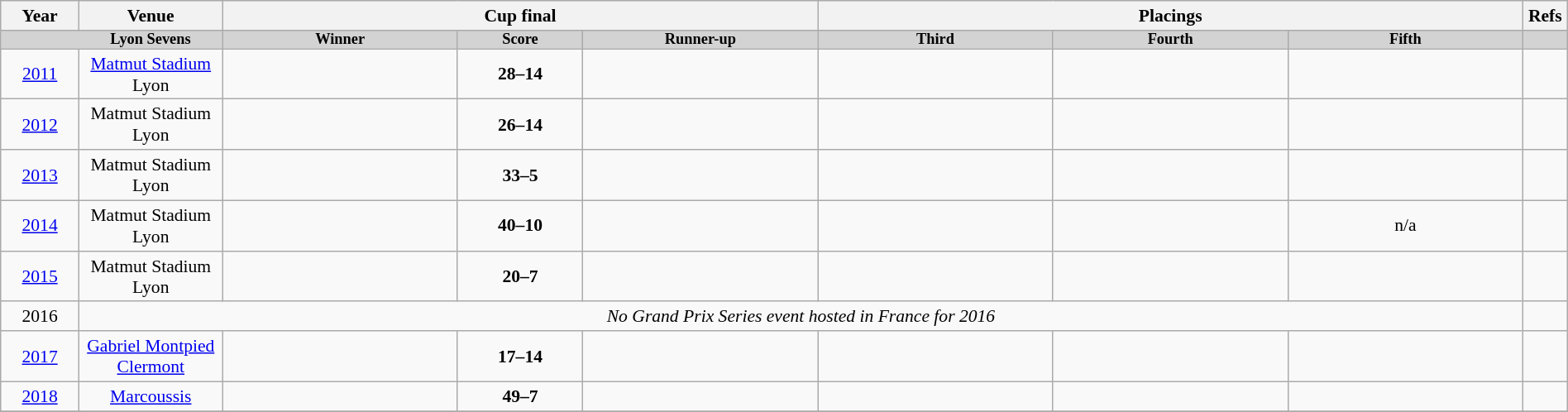<table class="wikitable" style="font-size:90%; width: 100%; text-align: center;">
<tr>
<th width=5%>Year</th>
<th>Venue</th>
<th colspan=3>Cup final</th>
<th colspan=3>Placings</th>
<th>Refs</th>
</tr>
<tr bgcolor=lightgrey style="line-height:9px; font-size:85%; padding:0px;">
<td style="border-right:0px;"></td>
<td style="border-left:0px; font-weight:bold;"><span>Lyon Sevens</span></td>
<td width=15% style="font-weight:bold;">Winner</td>
<td width=8%  style="font-weight:bold;">Score</td>
<td width=15% style="font-weight:bold;">Runner-up</td>
<td width=15% style="font-weight:bold;">Third</td>
<td width=15% style="font-weight:bold;">Fourth</td>
<td width=15% style="font-weight:bold;">Fifth</td>
<td></td>
</tr>
<tr>
<td><a href='#'>2011</a></td>
<td><a href='#'>Matmut Stadium</a><br>  Lyon</td>
<td><strong></strong></td>
<td><strong>28–14</strong></td>
<td></td>
<td></td>
<td></td>
<td></td>
<td></td>
</tr>
<tr>
<td><a href='#'>2012</a></td>
<td>Matmut Stadium <br> Lyon</td>
<td><strong></strong></td>
<td><strong>26–14</strong></td>
<td></td>
<td></td>
<td></td>
<td></td>
<td></td>
</tr>
<tr>
<td><a href='#'>2013</a></td>
<td>Matmut Stadium <br> Lyon</td>
<td><strong></strong></td>
<td><strong>33–5</strong></td>
<td></td>
<td></td>
<td></td>
<td></td>
<td></td>
</tr>
<tr>
<td><a href='#'>2014</a></td>
<td>Matmut Stadium <br> Lyon</td>
<td><strong></strong></td>
<td><strong>40–10</strong></td>
<td></td>
<td></td>
<td></td>
<td>n/a</td>
<td></td>
</tr>
<tr>
<td><a href='#'>2015</a></td>
<td>Matmut Stadium <br> Lyon</td>
<td><strong></strong></td>
<td><strong>20–7</strong></td>
<td></td>
<td></td>
<td></td>
<td></td>
<td></td>
</tr>
<tr>
<td>2016</td>
<td colspan=7 align=center><em>No Grand Prix Series event hosted in France for 2016</em></td>
<td></td>
</tr>
<tr>
<td><a href='#'>2017</a></td>
<td><a href='#'>Gabriel Montpied</a> <br> <a href='#'>Clermont</a></td>
<td><strong></strong></td>
<td><strong>17–14</strong></td>
<td></td>
<td></td>
<td></td>
<td></td>
<td></td>
</tr>
<tr>
<td><a href='#'>2018</a></td>
<td><a href='#'>Marcoussis</a></td>
<td><strong></strong></td>
<td><strong>49–7</strong></td>
<td></td>
<td></td>
<td></td>
<td></td>
<td></td>
</tr>
<tr>
</tr>
</table>
